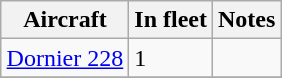<table class="wikitable" style="margin:1em auto;">
<tr>
<th>Aircraft</th>
<th>In fleet</th>
<th>Notes</th>
</tr>
<tr>
<td><a href='#'>Dornier 228</a></td>
<td>1</td>
<td></td>
</tr>
<tr>
</tr>
</table>
